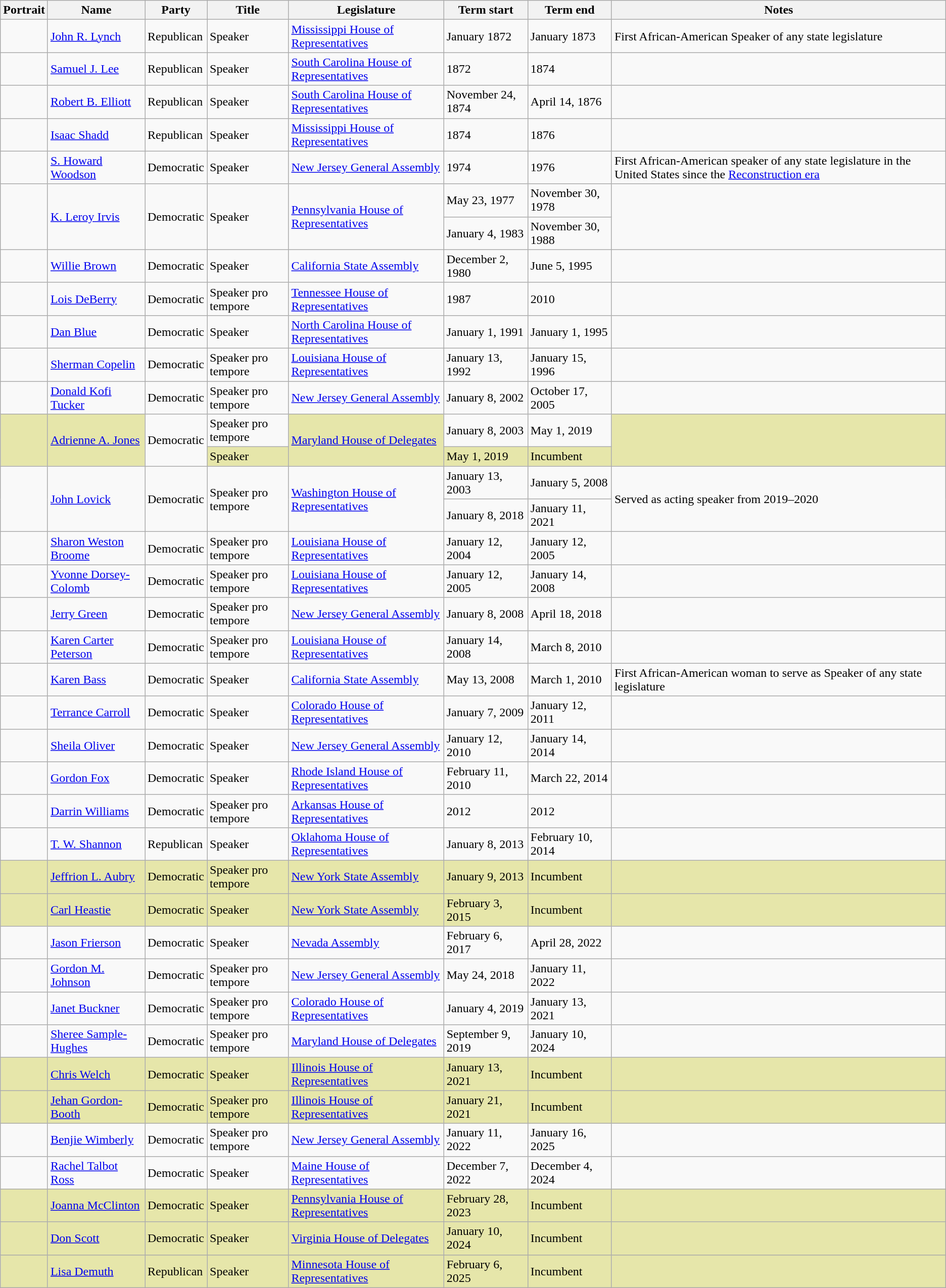<table class="wikitable sortable">
<tr>
<th>Portrait</th>
<th>Name</th>
<th>Party</th>
<th>Title</th>
<th>Legislature</th>
<th>Term start</th>
<th>Term end</th>
<th>Notes</th>
</tr>
<tr>
<td></td>
<td><a href='#'>John R. Lynch</a></td>
<td>Republican</td>
<td>Speaker</td>
<td><a href='#'>Mississippi House of Representatives</a></td>
<td>January 1872</td>
<td>January 1873</td>
<td>First African-American Speaker of any state legislature</td>
</tr>
<tr>
<td></td>
<td><a href='#'>Samuel J. Lee</a></td>
<td>Republican</td>
<td>Speaker</td>
<td><a href='#'>South Carolina House of Representatives</a></td>
<td>1872</td>
<td>1874</td>
<td></td>
</tr>
<tr>
<td></td>
<td><a href='#'>Robert B. Elliott</a></td>
<td>Republican</td>
<td>Speaker</td>
<td><a href='#'>South Carolina House of Representatives</a></td>
<td>November 24, 1874</td>
<td>April 14, 1876</td>
<td></td>
</tr>
<tr>
<td></td>
<td><a href='#'>Isaac Shadd</a></td>
<td>Republican</td>
<td>Speaker</td>
<td><a href='#'>Mississippi House of Representatives</a></td>
<td>1874</td>
<td>1876</td>
<td></td>
</tr>
<tr>
<td></td>
<td><a href='#'>S. Howard Woodson</a></td>
<td>Democratic</td>
<td>Speaker</td>
<td><a href='#'>New Jersey General Assembly</a></td>
<td>1974</td>
<td>1976</td>
<td>First African-American speaker of any state legislature in the United States since the <a href='#'>Reconstruction era</a></td>
</tr>
<tr>
<td rowspan="2"></td>
<td rowspan="2"><a href='#'>K. Leroy Irvis</a></td>
<td rowspan="2" >Democratic</td>
<td rowspan="2">Speaker</td>
<td rowspan="2"><a href='#'>Pennsylvania House of Representatives</a></td>
<td>May 23, 1977</td>
<td>November 30, 1978</td>
<td rowspan="2"></td>
</tr>
<tr>
<td>January 4, 1983</td>
<td>November 30, 1988</td>
</tr>
<tr>
<td></td>
<td><a href='#'>Willie Brown</a></td>
<td>Democratic</td>
<td>Speaker</td>
<td><a href='#'>California State Assembly</a></td>
<td>December 2, 1980</td>
<td>June 5, 1995</td>
<td></td>
</tr>
<tr>
<td></td>
<td><a href='#'>Lois DeBerry</a></td>
<td>Democratic</td>
<td>Speaker pro tempore</td>
<td><a href='#'>Tennessee House of Representatives</a></td>
<td>1987</td>
<td>2010</td>
<td></td>
</tr>
<tr>
<td></td>
<td><a href='#'>Dan Blue</a></td>
<td>Democratic</td>
<td>Speaker</td>
<td><a href='#'>North Carolina House of Representatives</a></td>
<td>January 1, 1991</td>
<td>January 1, 1995</td>
<td></td>
</tr>
<tr>
<td></td>
<td><a href='#'>Sherman Copelin</a></td>
<td>Democratic</td>
<td>Speaker pro tempore</td>
<td><a href='#'>Louisiana House of Representatives</a></td>
<td>January 13, 1992</td>
<td>January 15, 1996</td>
<td></td>
</tr>
<tr>
<td></td>
<td><a href='#'>Donald Kofi Tucker</a></td>
<td>Democratic</td>
<td>Speaker pro tempore</td>
<td><a href='#'>New Jersey General Assembly</a></td>
<td>January 8, 2002</td>
<td>October 17, 2005</td>
<td></td>
</tr>
<tr>
<td rowspan="2" style="background:#e6e6aa;"></td>
<td rowspan="2" style="background:#e6e6aa;"><a href='#'>Adrienne A. Jones</a></td>
<td rowspan="2" >Democratic</td>
<td>Speaker pro tempore</td>
<td rowspan="2" style="background:#e6e6aa;"><a href='#'>Maryland House of Delegates</a></td>
<td>January 8, 2003</td>
<td>May 1, 2019</td>
<td rowspan="2" style="background:#e6e6aa;"></td>
</tr>
<tr style="background:#e6e6aa;">
<td>Speaker</td>
<td>May 1, 2019</td>
<td>Incumbent</td>
</tr>
<tr>
<td rowspan="2"></td>
<td rowspan="2"><a href='#'>John Lovick</a></td>
<td rowspan="2" >Democratic</td>
<td rowspan="2">Speaker pro tempore</td>
<td rowspan="2"><a href='#'>Washington House of Representatives</a></td>
<td>January 13, 2003</td>
<td>January 5, 2008</td>
<td rowspan="2">Served as acting speaker from 2019–2020</td>
</tr>
<tr>
<td>January 8, 2018</td>
<td>January 11, 2021</td>
</tr>
<tr>
<td></td>
<td><a href='#'>Sharon Weston Broome</a></td>
<td>Democratic</td>
<td>Speaker pro tempore</td>
<td><a href='#'>Louisiana House of Representatives</a></td>
<td>January 12, 2004</td>
<td>January 12, 2005</td>
<td></td>
</tr>
<tr>
<td></td>
<td><a href='#'>Yvonne Dorsey-Colomb</a></td>
<td>Democratic</td>
<td>Speaker pro tempore</td>
<td><a href='#'>Louisiana House of Representatives</a></td>
<td>January 12, 2005</td>
<td>January 14, 2008</td>
<td></td>
</tr>
<tr>
<td></td>
<td><a href='#'>Jerry Green</a></td>
<td>Democratic</td>
<td>Speaker pro tempore</td>
<td><a href='#'>New Jersey General Assembly</a></td>
<td>January 8, 2008</td>
<td>April 18, 2018</td>
<td></td>
</tr>
<tr>
<td></td>
<td><a href='#'>Karen Carter Peterson</a></td>
<td>Democratic</td>
<td>Speaker pro tempore</td>
<td><a href='#'>Louisiana House of Representatives</a></td>
<td>January 14, 2008</td>
<td>March 8, 2010</td>
<td></td>
</tr>
<tr>
<td></td>
<td><a href='#'>Karen Bass</a></td>
<td>Democratic</td>
<td>Speaker</td>
<td><a href='#'>California State Assembly</a></td>
<td>May 13, 2008</td>
<td>March 1, 2010</td>
<td>First African-American woman to serve as Speaker of any state legislature</td>
</tr>
<tr>
<td></td>
<td><a href='#'>Terrance Carroll</a></td>
<td>Democratic</td>
<td>Speaker</td>
<td><a href='#'>Colorado House of Representatives</a></td>
<td>January 7, 2009</td>
<td>January 12, 2011</td>
<td></td>
</tr>
<tr>
<td></td>
<td><a href='#'>Sheila Oliver</a></td>
<td>Democratic</td>
<td>Speaker</td>
<td><a href='#'>New Jersey General Assembly</a></td>
<td>January 12, 2010</td>
<td>January 14, 2014</td>
<td></td>
</tr>
<tr>
<td></td>
<td><a href='#'>Gordon Fox</a></td>
<td>Democratic</td>
<td>Speaker</td>
<td><a href='#'>Rhode Island House of Representatives</a></td>
<td>February 11, 2010</td>
<td>March 22, 2014</td>
<td></td>
</tr>
<tr>
<td></td>
<td><a href='#'>Darrin Williams</a></td>
<td>Democratic</td>
<td>Speaker pro tempore</td>
<td><a href='#'>Arkansas House of Representatives</a></td>
<td>2012</td>
<td>2012</td>
<td></td>
</tr>
<tr>
<td></td>
<td><a href='#'>T. W. Shannon</a></td>
<td>Republican</td>
<td>Speaker</td>
<td><a href='#'>Oklahoma House of Representatives</a></td>
<td>January 8, 2013</td>
<td>February 10, 2014</td>
<td></td>
</tr>
<tr style="background:#e6e6aa;">
<td></td>
<td><a href='#'>Jeffrion L. Aubry</a></td>
<td>Democratic</td>
<td>Speaker pro tempore</td>
<td><a href='#'>New York State Assembly</a></td>
<td>January 9, 2013</td>
<td>Incumbent</td>
<td></td>
</tr>
<tr style="background:#e6e6aa;">
<td></td>
<td><a href='#'>Carl Heastie</a></td>
<td>Democratic</td>
<td>Speaker</td>
<td><a href='#'>New York State Assembly</a></td>
<td>February 3, 2015</td>
<td>Incumbent</td>
<td></td>
</tr>
<tr>
<td></td>
<td><a href='#'>Jason Frierson</a></td>
<td>Democratic</td>
<td>Speaker</td>
<td><a href='#'>Nevada Assembly</a></td>
<td>February 6, 2017</td>
<td>April 28, 2022</td>
<td></td>
</tr>
<tr>
<td></td>
<td><a href='#'>Gordon M. Johnson</a></td>
<td>Democratic</td>
<td>Speaker pro tempore</td>
<td><a href='#'>New Jersey General Assembly</a></td>
<td>May 24, 2018</td>
<td>January 11, 2022</td>
<td></td>
</tr>
<tr>
<td></td>
<td><a href='#'>Janet Buckner</a></td>
<td>Democratic</td>
<td>Speaker pro tempore</td>
<td><a href='#'>Colorado House of Representatives</a></td>
<td>January 4, 2019</td>
<td>January 13, 2021</td>
<td></td>
</tr>
<tr>
<td></td>
<td><a href='#'>Sheree Sample-Hughes</a></td>
<td>Democratic</td>
<td>Speaker pro tempore</td>
<td><a href='#'>Maryland House of Delegates</a></td>
<td>September 9, 2019</td>
<td>January 10, 2024</td>
<td></td>
</tr>
<tr style="background:#e6e6aa;">
<td></td>
<td><a href='#'>Chris Welch</a></td>
<td>Democratic</td>
<td>Speaker</td>
<td><a href='#'>Illinois House of Representatives</a></td>
<td>January 13, 2021</td>
<td>Incumbent</td>
<td></td>
</tr>
<tr style="background:#e6e6aa;">
<td></td>
<td><a href='#'>Jehan Gordon-Booth</a></td>
<td>Democratic</td>
<td>Speaker pro tempore</td>
<td><a href='#'>Illinois House of Representatives</a></td>
<td>January 21, 2021</td>
<td>Incumbent</td>
<td></td>
</tr>
<tr>
<td></td>
<td><a href='#'>Benjie Wimberly</a></td>
<td>Democratic</td>
<td>Speaker pro tempore</td>
<td><a href='#'>New Jersey General Assembly</a></td>
<td>January 11, 2022</td>
<td>January 16, 2025</td>
<td></td>
</tr>
<tr>
<td></td>
<td><a href='#'>Rachel Talbot Ross</a></td>
<td>Democratic</td>
<td>Speaker</td>
<td><a href='#'>Maine House of Representatives</a></td>
<td>December 7, 2022</td>
<td>December 4, 2024</td>
<td></td>
</tr>
<tr style="background:#e6e6aa;">
<td></td>
<td><a href='#'>Joanna McClinton</a></td>
<td>Democratic</td>
<td>Speaker</td>
<td><a href='#'>Pennsylvania House of Representatives</a></td>
<td>February 28, 2023</td>
<td>Incumbent</td>
<td></td>
</tr>
<tr style="background:#e6e6aa;">
<td></td>
<td><a href='#'>Don Scott</a></td>
<td>Democratic</td>
<td>Speaker</td>
<td><a href='#'>Virginia House of Delegates</a></td>
<td>January 10, 2024</td>
<td>Incumbent</td>
<td></td>
</tr>
<tr style="background:#e6e6aa;">
<td></td>
<td><a href='#'>Lisa Demuth</a></td>
<td>Republican</td>
<td>Speaker</td>
<td><a href='#'>Minnesota House of Representatives</a></td>
<td>February 6, 2025</td>
<td>Incumbent</td>
<td></td>
</tr>
</table>
